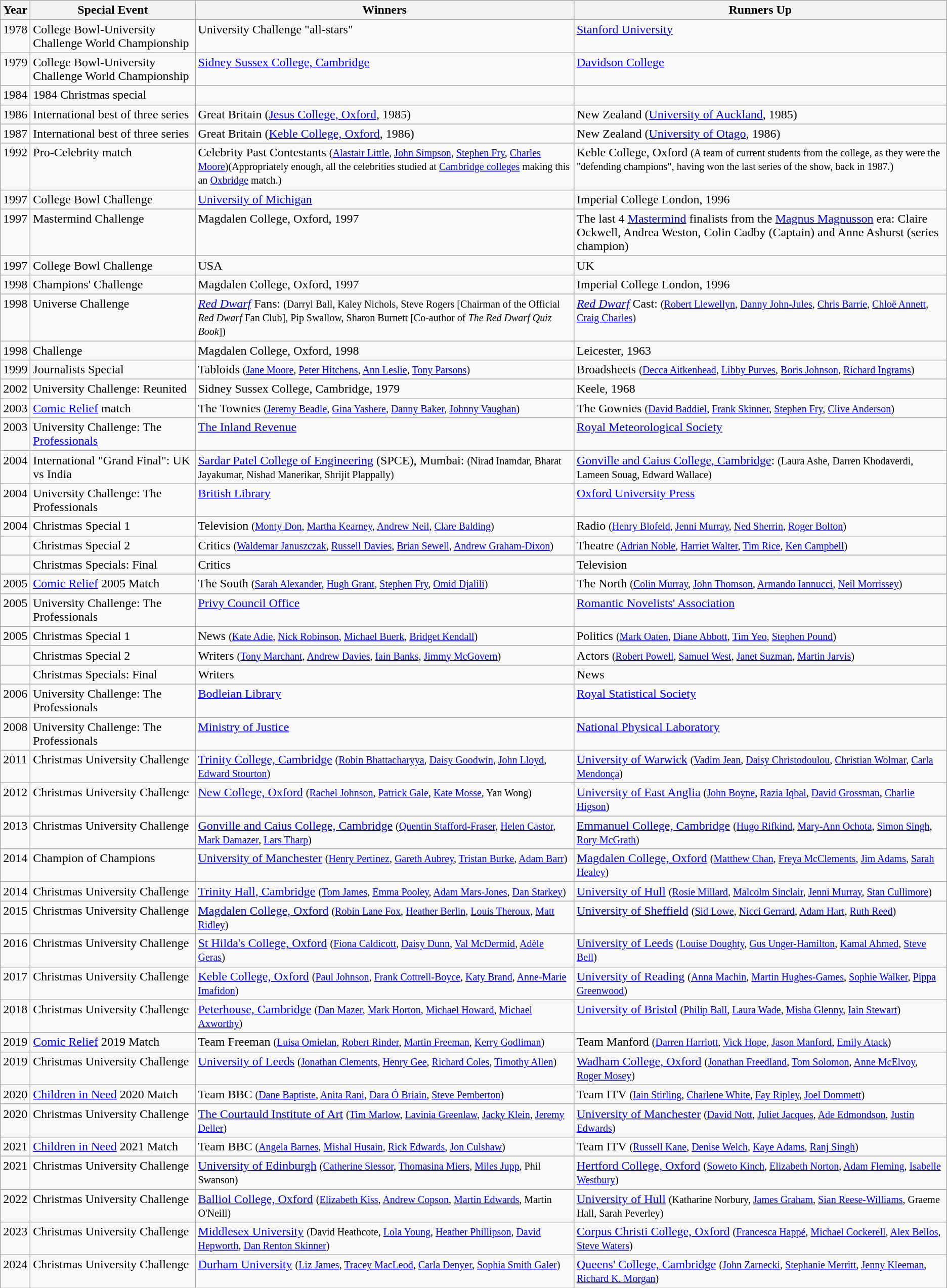<table class=wikitable>
<tr>
<th>Year</th>
<th>Special Event</th>
<th>Winners</th>
<th>Runners Up</th>
</tr>
<tr valign=top>
<td>1978</td>
<td>College Bowl-University Challenge World Championship</td>
<td>University Challenge "all-stars"</td>
<td><a href='#'>Stanford University</a></td>
</tr>
<tr valign=top>
<td>1979</td>
<td>College Bowl-University Challenge World Championship</td>
<td><a href='#'>Sidney Sussex College, Cambridge</a></td>
<td><a href='#'>Davidson College</a></td>
</tr>
<tr valign=top>
<td>1984</td>
<td>1984 Christmas special</td>
<td></td>
<td></td>
</tr>
<tr valign=top>
<td>1986</td>
<td>International best of three series</td>
<td>Great Britain (<a href='#'>Jesus College, Oxford</a>, 1985)</td>
<td>New Zealand (<a href='#'>University of Auckland</a>, 1985)</td>
</tr>
<tr valign=top>
<td>1987</td>
<td>International best of three series</td>
<td>Great Britain (<a href='#'>Keble College, Oxford</a>, 1986)</td>
<td>New Zealand (<a href='#'>University of Otago</a>, 1986)</td>
</tr>
<tr valign=top>
<td>1992</td>
<td>Pro-Celebrity match</td>
<td>Celebrity Past Contestants <small>(<a href='#'>Alastair Little</a>, <a href='#'>John Simpson</a>, <a href='#'>Stephen Fry</a>, <a href='#'>Charles Moore</a>)</small><small>(Appropriately enough, all the celebrities studied at <a href='#'>Cambridge colleges</a> making this an <a href='#'>Oxbridge</a> match.)</small></td>
<td>Keble College, Oxford <small>(A team of current students from the college, as they were the "defending champions", having won the last series of the show, back in 1987.)</small></td>
</tr>
<tr valign=top>
<td>1997</td>
<td>College Bowl Challenge</td>
<td><a href='#'>University of Michigan</a></td>
<td>Imperial College London, 1996</td>
</tr>
<tr valign=top>
<td>1997</td>
<td>Mastermind Challenge</td>
<td>Magdalen College, Oxford, 1997</td>
<td>The last 4 <a href='#'>Mastermind</a> finalists from the <a href='#'>Magnus Magnusson</a> era: Claire Ockwell, Andrea Weston, Colin Cadby (Captain) and Anne Ashurst (series champion)</td>
</tr>
<tr valign=top>
<td>1997</td>
<td>College Bowl Challenge</td>
<td>USA</td>
<td>UK</td>
</tr>
<tr valign=top>
<td>1998</td>
<td>Champions' Challenge</td>
<td>Magdalen College, Oxford, 1997</td>
<td>Imperial College London, 1996</td>
</tr>
<tr valign=top>
<td>1998</td>
<td>Universe Challenge</td>
<td><em><a href='#'>Red Dwarf</a></em> Fans: <small>(Darryl Ball, Kaley Nichols, Steve Rogers [Chairman of the Official <em>Red Dwarf</em> Fan Club], Pip Swallow, Sharon Burnett [Co-author of <em>The Red Dwarf Quiz Book</em>])</small></td>
<td><em><a href='#'>Red Dwarf</a></em> Cast: <small>(<a href='#'>Robert Llewellyn</a>, <a href='#'>Danny John-Jules</a>, <a href='#'>Chris Barrie</a>, <a href='#'>Chloë Annett</a>, <a href='#'>Craig Charles</a>)</small></td>
</tr>
<tr valign=top>
<td>1998</td>
<td>Challenge</td>
<td>Magdalen College, Oxford, 1998</td>
<td>Leicester, 1963</td>
</tr>
<tr valign=top>
<td>1999</td>
<td>Journalists Special</td>
<td>Tabloids <small>(<a href='#'>Jane Moore</a>, <a href='#'>Peter Hitchens</a>, <a href='#'>Ann Leslie</a>, <a href='#'>Tony Parsons</a>)</small></td>
<td>Broadsheets <small>(<a href='#'>Decca Aitkenhead</a>, <a href='#'>Libby Purves</a>, <a href='#'>Boris Johnson</a>, <a href='#'>Richard Ingrams</a>)</small></td>
</tr>
<tr valign=top>
<td>2002</td>
<td>University Challenge: Reunited</td>
<td>Sidney Sussex College, Cambridge, 1979</td>
<td>Keele, 1968</td>
</tr>
<tr valign=top>
<td>2003</td>
<td><a href='#'>Comic Relief</a> match</td>
<td>The Townies <small>(<a href='#'>Jeremy Beadle</a>, <a href='#'>Gina Yashere</a>, <a href='#'>Danny Baker</a>, <a href='#'>Johnny Vaughan</a>)</small></td>
<td>The Gownies <small>(<a href='#'>David Baddiel</a>, <a href='#'>Frank Skinner</a>, <a href='#'>Stephen Fry</a>, <a href='#'>Clive Anderson</a>)</small></td>
</tr>
<tr valign=top>
<td>2003</td>
<td>University Challenge: The <a href='#'>Professionals</a></td>
<td><a href='#'>The Inland Revenue</a></td>
<td><a href='#'>Royal Meteorological Society</a></td>
</tr>
<tr valign=top>
<td>2004</td>
<td>International "Grand Final": UK vs India</td>
<td><a href='#'>Sardar Patel College of Engineering</a> (SPCE), Mumbai: <small>(Nirad Inamdar, Bharat Jayakumar, Nishad Manerikar, Shrijit Plappally)</small></td>
<td><a href='#'>Gonville and Caius College, Cambridge</a>: <small>(Laura Ashe, Darren Khodaverdi, Lameen Souag, Edward Wallace)</small></td>
</tr>
<tr valign=top>
<td>2004</td>
<td>University Challenge: The Professionals</td>
<td><a href='#'>British Library</a></td>
<td><a href='#'>Oxford University Press</a></td>
</tr>
<tr valign=top>
<td>2004</td>
<td>Christmas Special 1</td>
<td>Television <small>(<a href='#'>Monty Don</a>, <a href='#'>Martha Kearney</a>, <a href='#'>Andrew Neil</a>, <a href='#'>Clare Balding</a>)</small></td>
<td>Radio <small>(<a href='#'>Henry Blofeld</a>, <a href='#'>Jenni Murray</a>, <a href='#'>Ned Sherrin</a>, <a href='#'>Roger Bolton</a>)</small></td>
</tr>
<tr valign=top>
<td></td>
<td>Christmas Special 2</td>
<td>Critics <small>(<a href='#'>Waldemar Januszczak</a>, <a href='#'>Russell Davies</a>, <a href='#'>Brian Sewell</a>, <a href='#'>Andrew Graham-Dixon</a>)</small></td>
<td>Theatre <small>(<a href='#'>Adrian Noble</a>, <a href='#'>Harriet Walter</a>, <a href='#'>Tim Rice</a>, <a href='#'>Ken Campbell</a>)</small></td>
</tr>
<tr valign=top>
<td></td>
<td>Christmas Specials: Final</td>
<td>Critics</td>
<td>Television</td>
</tr>
<tr valign=top>
<td>2005</td>
<td><a href='#'>Comic Relief</a> 2005 Match</td>
<td>The South <small>(<a href='#'>Sarah Alexander</a>, <a href='#'>Hugh Grant</a>, <a href='#'>Stephen Fry</a>, <a href='#'>Omid Djalili</a>)</small></td>
<td>The North <small>(<a href='#'>Colin Murray</a>, <a href='#'>John Thomson</a>, <a href='#'>Armando Iannucci</a>, <a href='#'>Neil Morrissey</a>)</small></td>
</tr>
<tr valign=top>
<td>2005</td>
<td>University Challenge: The Professionals</td>
<td><a href='#'>Privy Council Office</a></td>
<td><a href='#'>Romantic Novelists' Association</a></td>
</tr>
<tr valign=top>
<td>2005</td>
<td>Christmas Special 1</td>
<td>News <small>(<a href='#'>Kate Adie</a>, <a href='#'>Nick Robinson</a>, <a href='#'>Michael Buerk</a>, <a href='#'>Bridget Kendall</a>)</small></td>
<td>Politics <small>(<a href='#'>Mark Oaten</a>, <a href='#'>Diane Abbott</a>, <a href='#'>Tim Yeo</a>, <a href='#'>Stephen Pound</a>)</small></td>
</tr>
<tr valign=top>
<td></td>
<td>Christmas Special 2</td>
<td>Writers <small>(<a href='#'>Tony Marchant</a>, <a href='#'>Andrew Davies</a>, <a href='#'>Iain Banks</a>, <a href='#'>Jimmy McGovern</a>)</small></td>
<td>Actors <small>(<a href='#'>Robert Powell</a>, <a href='#'>Samuel West</a>, <a href='#'>Janet Suzman</a>, <a href='#'>Martin Jarvis</a>)</small></td>
</tr>
<tr valign=top>
<td></td>
<td>Christmas Specials: Final</td>
<td>Writers</td>
<td>News</td>
</tr>
<tr valign=top>
<td>2006</td>
<td>University Challenge: The Professionals</td>
<td><a href='#'>Bodleian Library</a></td>
<td><a href='#'>Royal Statistical Society</a></td>
</tr>
<tr valign=top>
<td>2008</td>
<td>University Challenge: The Professionals</td>
<td><a href='#'>Ministry of Justice</a></td>
<td><a href='#'>National Physical Laboratory</a></td>
</tr>
<tr valign=top>
<td>2011</td>
<td>Christmas University Challenge</td>
<td><a href='#'>Trinity College, Cambridge</a> <small>(<a href='#'>Robin Bhattacharyya</a>, <a href='#'>Daisy Goodwin</a>, <a href='#'>John Lloyd</a>, <a href='#'>Edward Stourton</a>)</small></td>
<td><a href='#'>University of Warwick</a> <small>(<a href='#'>Vadim Jean</a>, <a href='#'>Daisy Christodoulou</a>, <a href='#'>Christian Wolmar</a>, <a href='#'>Carla Mendonça</a>)</small></td>
</tr>
<tr valign=top>
<td>2012</td>
<td>Christmas University Challenge</td>
<td><a href='#'>New College, Oxford</a> <small>(<a href='#'>Rachel Johnson</a>, <a href='#'>Patrick Gale</a>, <a href='#'>Kate Mosse</a>, Yan Wong)</small></td>
<td><a href='#'>University of East Anglia</a> <small>(<a href='#'>John Boyne</a>, <a href='#'>Razia Iqbal</a>, <a href='#'>David Grossman</a>, <a href='#'>Charlie Higson</a>)</small></td>
</tr>
<tr valign=top>
<td>2013</td>
<td>Christmas University Challenge</td>
<td><a href='#'>Gonville and Caius College, Cambridge</a> <small>(<a href='#'>Quentin Stafford-Fraser</a>, <a href='#'>Helen Castor</a>, <a href='#'>Mark Damazer</a>, <a href='#'>Lars Tharp</a>)</small></td>
<td><a href='#'>Emmanuel College, Cambridge</a> <small>(<a href='#'>Hugo Rifkind</a>, <a href='#'>Mary-Ann Ochota</a>, <a href='#'>Simon Singh</a>, <a href='#'>Rory McGrath</a>)</small></td>
</tr>
<tr valign=top>
<td>2014</td>
<td>Champion of Champions</td>
<td><a href='#'>University of Manchester</a> <small>(<a href='#'>Henry Pertinez</a>, <a href='#'>Gareth Aubrey</a>, <a href='#'>Tristan Burke</a>, <a href='#'>Adam Barr</a>)</small></td>
<td><a href='#'>Magdalen College, Oxford</a> <small>(<a href='#'>Matthew Chan</a>, <a href='#'>Freya McClements</a>, <a href='#'>Jim Adams</a>, <a href='#'>Sarah Healey</a>)</small></td>
</tr>
<tr valign=top>
<td>2014</td>
<td>Christmas University Challenge</td>
<td><a href='#'>Trinity Hall, Cambridge</a> <small>(<a href='#'>Tom James</a>, <a href='#'>Emma Pooley</a>, <a href='#'>Adam Mars-Jones</a>, <a href='#'>Dan Starkey</a>)</small></td>
<td><a href='#'>University of Hull</a> <small>(<a href='#'>Rosie Millard</a>, <a href='#'>Malcolm Sinclair</a>, <a href='#'>Jenni Murray</a>, <a href='#'>Stan Cullimore</a>)</small></td>
</tr>
<tr valign=top>
<td>2015</td>
<td>Christmas University Challenge</td>
<td><a href='#'>Magdalen College, Oxford</a> <small>(<a href='#'>Robin Lane Fox</a>, <a href='#'>Heather Berlin</a>, <a href='#'>Louis Theroux</a>, <a href='#'>Matt Ridley</a>)</small></td>
<td><a href='#'>University of Sheffield</a> <small>(<a href='#'>Sid Lowe</a>, <a href='#'>Nicci Gerrard</a>, <a href='#'>Adam Hart</a>, <a href='#'>Ruth Reed</a>)</small></td>
</tr>
<tr valign=top>
<td>2016</td>
<td>Christmas University Challenge</td>
<td><a href='#'>St Hilda's College, Oxford</a> <small>(<a href='#'>Fiona Caldicott</a>, <a href='#'>Daisy Dunn</a>, <a href='#'>Val McDermid</a>, <a href='#'>Adèle Geras</a>)</small></td>
<td><a href='#'>University of Leeds</a> <small>(<a href='#'>Louise Doughty</a>, <a href='#'>Gus Unger-Hamilton</a>, <a href='#'>Kamal Ahmed</a>, <a href='#'>Steve Bell</a>)</small></td>
</tr>
<tr valign=top>
<td>2017</td>
<td>Christmas University Challenge</td>
<td><a href='#'>Keble College, Oxford</a> <small>(<a href='#'>Paul Johnson</a>, <a href='#'>Frank Cottrell-Boyce</a>, <a href='#'>Katy Brand</a>, <a href='#'>Anne-Marie Imafidon</a>)</small></td>
<td><a href='#'>University of Reading</a> <small>(<a href='#'>Anna Machin</a>, <a href='#'>Martin Hughes-Games</a>, <a href='#'>Sophie Walker</a>, <a href='#'>Pippa Greenwood</a>)</small></td>
</tr>
<tr valign=top>
<td>2018</td>
<td>Christmas University Challenge</td>
<td><a href='#'>Peterhouse, Cambridge</a> <small>(<a href='#'>Dan Mazer</a>, <a href='#'>Mark Horton</a>, <a href='#'>Michael Howard</a>, <a href='#'>Michael Axworthy</a>)</small></td>
<td><a href='#'>University of Bristol</a> <small>(<a href='#'>Philip Ball</a>, <a href='#'>Laura Wade</a>, <a href='#'>Misha Glenny</a>, <a href='#'>Iain Stewart</a>)</small></td>
</tr>
<tr valign=top>
<td>2019</td>
<td><a href='#'>Comic Relief</a> 2019 Match</td>
<td>Team Freeman <small>(<a href='#'>Luisa Omielan</a>, <a href='#'>Robert Rinder</a>, <a href='#'>Martin Freeman</a>, <a href='#'>Kerry Godliman</a>)</small></td>
<td>Team Manford <small>(<a href='#'>Darren Harriott</a>, <a href='#'>Vick Hope</a>, <a href='#'>Jason Manford</a>, <a href='#'>Emily Atack</a>)</small></td>
</tr>
<tr valign=top>
<td>2019</td>
<td>Christmas University Challenge</td>
<td><a href='#'>University of Leeds</a> <small>(<a href='#'>Jonathan Clements</a>, <a href='#'>Henry Gee</a>, <a href='#'>Richard Coles</a>, <a href='#'>Timothy Allen</a>)</small></td>
<td><a href='#'>Wadham College, Oxford</a> <small>(<a href='#'>Jonathan Freedland</a>, <a href='#'>Tom Solomon</a>, <a href='#'>Anne McElvoy</a>, <a href='#'>Roger Mosey</a>)</small></td>
</tr>
<tr valign=top>
<td>2020</td>
<td><a href='#'>Children in Need</a> 2020 Match</td>
<td>Team BBC <small>(<a href='#'>Dane Baptiste</a>, <a href='#'>Anita Rani</a>, <a href='#'>Dara Ó Briain</a>, <a href='#'>Steve Pemberton</a>)</small></td>
<td>Team ITV <small>(<a href='#'>Iain Stirling</a>, <a href='#'>Charlene White</a>, <a href='#'>Fay Ripley</a>, <a href='#'>Joel Dommett</a>)</small></td>
</tr>
<tr valign=top>
<td>2020</td>
<td>Christmas University Challenge</td>
<td><a href='#'>The Courtauld Institute of Art</a> <small>(<a href='#'>Tim Marlow</a>, <a href='#'>Lavinia Greenlaw</a>, <a href='#'>Jacky Klein</a>, <a href='#'>Jeremy Deller</a>)</small></td>
<td><a href='#'>University of Manchester</a> <small>(<a href='#'>David Nott</a>, <a href='#'>Juliet Jacques</a>, <a href='#'>Ade Edmondson</a>, <a href='#'>Justin Edwards</a>)</small></td>
</tr>
<tr valign=top>
<td>2021</td>
<td><a href='#'>Children in Need</a> 2021 Match</td>
<td>Team BBC <small>(<a href='#'>Angela Barnes</a>, <a href='#'>Mishal Husain</a>, <a href='#'>Rick Edwards</a>, <a href='#'>Jon Culshaw</a>)</small></td>
<td>Team ITV <small>(<a href='#'>Russell Kane</a>, <a href='#'>Denise Welch</a>, <a href='#'>Kaye Adams</a>, <a href='#'>Ranj Singh</a>)</small></td>
</tr>
<tr valign=top>
<td>2021</td>
<td>Christmas University Challenge</td>
<td><a href='#'>University of Edinburgh</a> <small>(<a href='#'>Catherine Slessor</a>, <a href='#'>Thomasina Miers</a>, <a href='#'>Miles Jupp</a>, Phil Swanson)</small></td>
<td><a href='#'>Hertford College, Oxford</a> <small>(<a href='#'>Soweto Kinch</a>, <a href='#'>Elizabeth Norton</a>, <a href='#'>Adam Fleming</a>, <a href='#'>Isabelle Westbury</a>)</small></td>
</tr>
<tr valign=top>
<td>2022</td>
<td>Christmas University Challenge</td>
<td><a href='#'>Balliol College, Oxford</a> <small>(<a href='#'>Elizabeth Kiss</a>, <a href='#'>Andrew Copson</a>, <a href='#'>Martin Edwards</a>, Martin O'Neill)</small></td>
<td><a href='#'>University of Hull</a> <small>(Katharine Norbury, <a href='#'>James Graham</a>, <a href='#'>Sian Reese-Williams</a>, Graeme Hall, Sarah Peverley)</small></td>
</tr>
<tr valign=top>
<td>2023</td>
<td>Christmas University Challenge</td>
<td><a href='#'>Middlesex University</a> <small>(David Heathcote, <a href='#'>Lola Young</a>, <a href='#'>Heather Phillipson</a>, <a href='#'>David Hepworth</a>, <a href='#'>Dan Renton Skinner</a>)</small></td>
<td><a href='#'>Corpus Christi College, Oxford</a> <small>(<a href='#'>Francesca Happé</a>, <a href='#'>Michael Cockerell</a>, <a href='#'>Alex Bellos</a>, <a href='#'>Steve Waters</a>)</small></td>
</tr>
<tr valign=top>
<td>2024</td>
<td>Christmas University Challenge</td>
<td><a href='#'>Durham University</a> <small>(<a href='#'>Liz James</a>, <a href='#'>Tracey MacLeod</a>, <a href='#'>Carla Denyer</a>, <a href='#'>Sophia Smith Galer</a>)</small></td>
<td><a href='#'>Queens' College, Cambridge</a> <small>(<a href='#'>John Zarnecki</a>, <a href='#'>Stephanie Merritt</a>, <a href='#'>Jenny Kleeman</a>, <a href='#'>Richard K. Morgan</a>)</small></td>
</tr>
</table>
